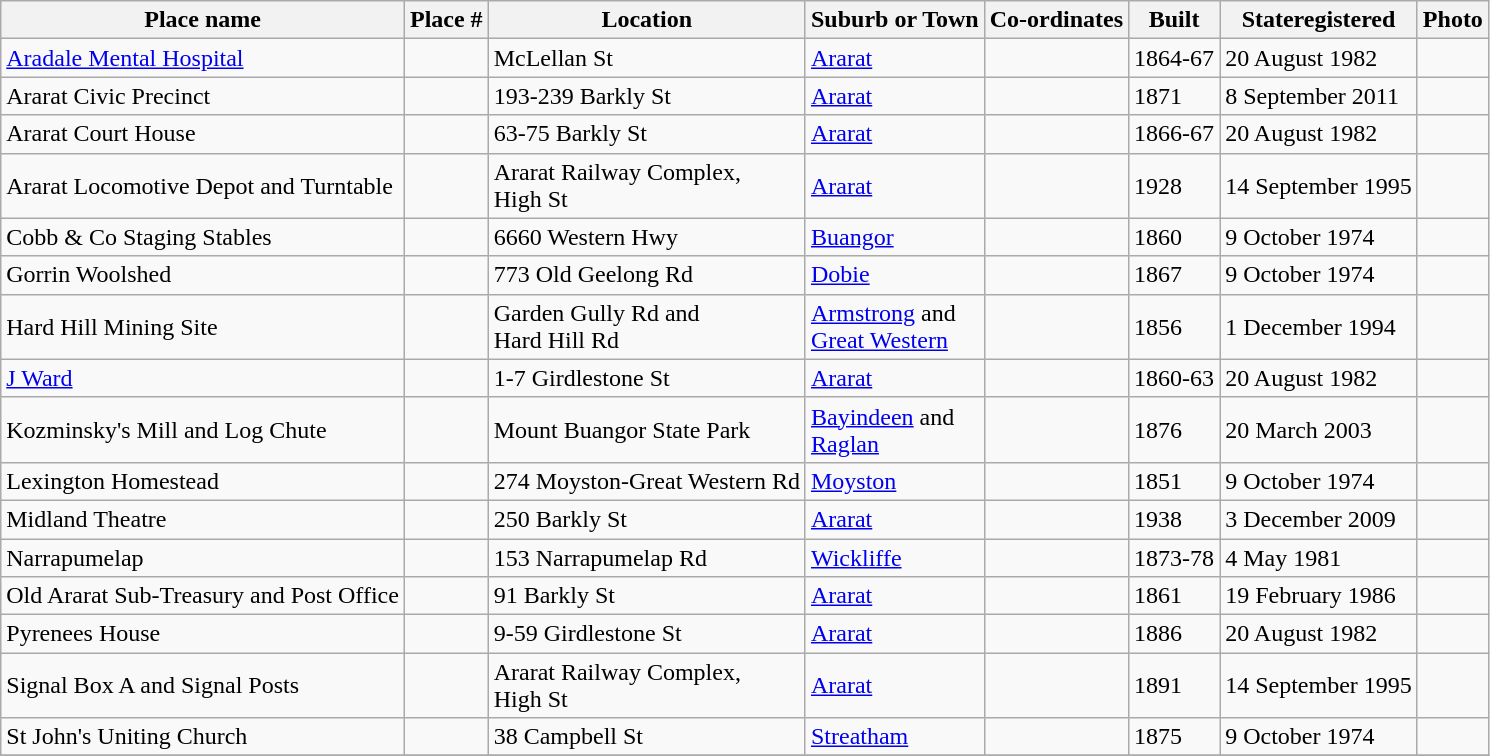<table class="wikitable sortable">
<tr>
<th>Place name</th>
<th>Place #</th>
<th>Location</th>
<th>Suburb or Town</th>
<th>Co-ordinates</th>
<th>Built</th>
<th>Stateregistered</th>
<th class="unsortable">Photo</th>
</tr>
<tr>
<td><a href='#'>Aradale Mental Hospital</a></td>
<td></td>
<td>McLellan St</td>
<td><a href='#'>Ararat</a></td>
<td></td>
<td>1864-67</td>
<td>20 August 1982</td>
<td></td>
</tr>
<tr>
<td>Ararat Civic Precinct</td>
<td></td>
<td>193-239 Barkly St</td>
<td><a href='#'>Ararat</a></td>
<td></td>
<td>1871</td>
<td>8 September 2011</td>
<td></td>
</tr>
<tr>
<td>Ararat Court House</td>
<td></td>
<td>63-75 Barkly St</td>
<td><a href='#'>Ararat</a></td>
<td></td>
<td>1866-67</td>
<td>20 August 1982</td>
<td></td>
</tr>
<tr>
<td>Ararat Locomotive Depot and Turntable</td>
<td></td>
<td>Ararat Railway Complex,<br>High St</td>
<td><a href='#'>Ararat</a></td>
<td></td>
<td>1928</td>
<td>14 September 1995</td>
<td></td>
</tr>
<tr>
<td>Cobb & Co Staging Stables</td>
<td></td>
<td>6660 Western Hwy</td>
<td><a href='#'>Buangor</a></td>
<td></td>
<td> 1860</td>
<td>9 October 1974</td>
<td></td>
</tr>
<tr>
<td>Gorrin Woolshed</td>
<td></td>
<td>773 Old Geelong Rd</td>
<td><a href='#'>Dobie</a></td>
<td></td>
<td> 1867</td>
<td>9 October 1974</td>
<td></td>
</tr>
<tr>
<td>Hard Hill Mining Site</td>
<td></td>
<td>Garden Gully Rd and<br>Hard Hill Rd</td>
<td><a href='#'>Armstrong</a> and<br> <a href='#'>Great Western</a></td>
<td></td>
<td>1856</td>
<td>1 December 1994</td>
<td></td>
</tr>
<tr>
<td><a href='#'>J Ward</a></td>
<td></td>
<td>1-7 Girdlestone St</td>
<td><a href='#'>Ararat</a></td>
<td></td>
<td>1860-63</td>
<td>20 August 1982</td>
<td></td>
</tr>
<tr>
<td>Kozminsky's Mill and Log Chute</td>
<td></td>
<td>Mount Buangor State Park</td>
<td><a href='#'>Bayindeen</a> and<br> <a href='#'>Raglan</a></td>
<td></td>
<td>1876</td>
<td>20 March 2003</td>
<td></td>
</tr>
<tr>
<td>Lexington Homestead</td>
<td></td>
<td>274 Moyston-Great Western Rd</td>
<td><a href='#'>Moyston</a></td>
<td></td>
<td> 1851</td>
<td>9 October 1974</td>
<td></td>
</tr>
<tr>
<td>Midland Theatre</td>
<td></td>
<td>250 Barkly St</td>
<td><a href='#'>Ararat</a></td>
<td></td>
<td>1938</td>
<td>3 December 2009</td>
<td></td>
</tr>
<tr>
<td>Narrapumelap</td>
<td></td>
<td>153 Narrapumelap Rd</td>
<td><a href='#'>Wickliffe</a></td>
<td></td>
<td>1873-78</td>
<td>4 May 1981</td>
<td></td>
</tr>
<tr>
<td>Old Ararat Sub-Treasury and Post Office</td>
<td></td>
<td>91 Barkly St</td>
<td><a href='#'>Ararat</a></td>
<td></td>
<td>1861</td>
<td>19 February 1986</td>
<td></td>
</tr>
<tr>
<td>Pyrenees House</td>
<td></td>
<td>9-59 Girdlestone St</td>
<td><a href='#'>Ararat</a></td>
<td></td>
<td>1886</td>
<td>20 August 1982</td>
<td></td>
</tr>
<tr>
<td>Signal Box A and Signal Posts</td>
<td></td>
<td>Ararat Railway Complex,<br>High St</td>
<td><a href='#'>Ararat</a></td>
<td></td>
<td>1891</td>
<td>14 September 1995</td>
<td></td>
</tr>
<tr>
<td>St John's Uniting Church</td>
<td></td>
<td>38 Campbell St</td>
<td><a href='#'>Streatham</a></td>
<td></td>
<td>1875</td>
<td>9 October 1974</td>
<td></td>
</tr>
<tr>
</tr>
</table>
